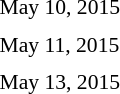<table style="font-size:90%">
<tr>
<td colspan=3>May 10, 2015</td>
</tr>
<tr>
<td width=150 align=right><strong></strong></td>
<td></td>
<td width=150></td>
</tr>
<tr>
<td colspan=3>May 11, 2015</td>
</tr>
<tr>
<td width=150 align=right><strong></strong></td>
<td></td>
<td width=150></td>
</tr>
<tr>
<td colspan=3>May 13, 2015</td>
</tr>
<tr>
<td width=150 align=right></td>
<td></td>
<td width=150><strong></strong></td>
</tr>
</table>
